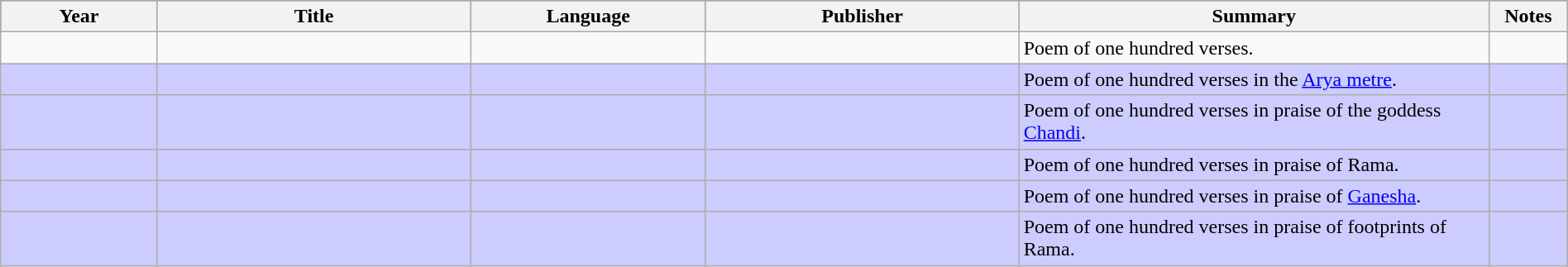<table class="wikitable sortable" align="center" cellpadding="7" style="clear:both;" width="100%">
<tr align="center" bgcolor="#696969">
<th scope="col" width="10%"><div>Year</div></th>
<th scope="col" width="20%"><div>Title</div></th>
<th scope="col" width="15%"><div>Language</div></th>
<th scope="col" width="20%"><div>Publisher</div></th>
<th scope="col" class="unsortable" align="center" width="30%">Summary</th>
<th scope="col" class="unsortable" align="center" width="5%">Notes</th>
</tr>
<tr valign="top">
<td></td>
<td></td>
<td></td>
<td></td>
<td>Poem of one hundred verses.</td>
<td></td>
</tr>
<tr valign="top" style="background:#ccccff">
<td></td>
<td></td>
<td></td>
<td></td>
<td>Poem of one hundred verses in the <a href='#'>Arya metre</a>.</td>
<td></td>
</tr>
<tr valign="top" style="background:#ccccff">
<td></td>
<td></td>
<td></td>
<td></td>
<td>Poem of one hundred verses in praise of the goddess <a href='#'>Chandi</a>.</td>
<td></td>
</tr>
<tr valign="top" style="background:#ccccff">
<td></td>
<td></td>
<td></td>
<td></td>
<td>Poem of one hundred verses in praise of Rama.</td>
<td></td>
</tr>
<tr valign="top" style="background:#ccccff">
<td></td>
<td></td>
<td></td>
<td></td>
<td>Poem of one hundred verses in praise of <a href='#'>Ganesha</a>.</td>
<td></td>
</tr>
<tr valign="top" style="background:#ccccff">
<td></td>
<td></td>
<td></td>
<td></td>
<td>Poem of one hundred verses in praise of footprints of Rama.</td>
<td></td>
</tr>
</table>
